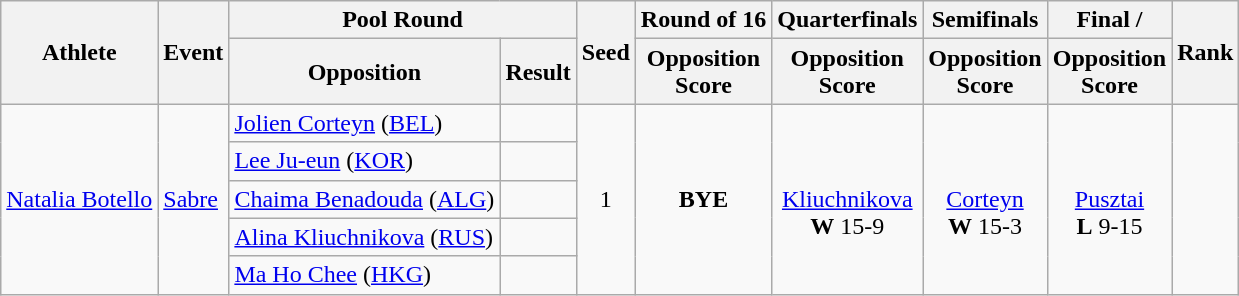<table class="wikitable">
<tr>
<th rowspan="2">Athlete</th>
<th rowspan="2">Event</th>
<th colspan="2">Pool Round</th>
<th rowspan="2">Seed</th>
<th>Round of 16</th>
<th>Quarterfinals</th>
<th>Semifinals</th>
<th>Final / </th>
<th rowspan="2">Rank</th>
</tr>
<tr>
<th>Opposition</th>
<th>Result</th>
<th>Opposition<br>Score</th>
<th>Opposition<br>Score</th>
<th>Opposition<br>Score</th>
<th>Opposition<br>Score</th>
</tr>
<tr align="center">
<td rowspan="5" align="left"><a href='#'>Natalia Botello</a></td>
<td rowspan="5" align="left"><a href='#'>Sabre</a></td>
<td align="left"> <a href='#'>Jolien Corteyn</a> (<a href='#'>BEL</a>)</td>
<td></td>
<td rowspan="5">1</td>
<td rowspan="5"><strong>BYE</strong></td>
<td rowspan="5"><br><a href='#'>Kliuchnikova</a><br><strong>W</strong> 15-9</td>
<td rowspan="5"><br><a href='#'>Corteyn</a><br><strong>W</strong> 15-3</td>
<td rowspan="5"><br><a href='#'>Pusztai</a><br><strong>L</strong> 9-15</td>
<td rowspan="5"></td>
</tr>
<tr>
<td> <a href='#'>Lee Ju-eun</a> (<a href='#'>KOR</a>)</td>
<td></td>
</tr>
<tr>
<td> <a href='#'>Chaima Benadouda</a> (<a href='#'>ALG</a>)</td>
<td></td>
</tr>
<tr>
<td> <a href='#'>Alina Kliuchnikova</a> (<a href='#'>RUS</a>)</td>
<td></td>
</tr>
<tr>
<td> <a href='#'>Ma Ho Chee</a> (<a href='#'>HKG</a>)</td>
<td></td>
</tr>
</table>
